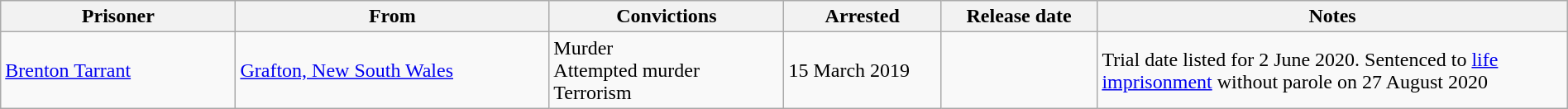<table class="wikitable" style="width:100%;">
<tr>
<th style="width:15%;">Prisoner</th>
<th style="width:20%;">From</th>
<th style="width:15%;">Convictions</th>
<th style="width:10%;">Arrested</th>
<th style="width:10%;">Release date</th>
<th style="width:30%;">Notes</th>
</tr>
<tr style="text-align:left;">
<td><a href='#'>Brenton Tarrant</a></td>
<td><a href='#'>Grafton, New South Wales</a></td>
<td>Murder<br>Attempted murder<br>Terrorism</td>
<td>15 March 2019</td>
<td></td>
<td>Trial date listed for 2 June 2020. Sentenced to <a href='#'>life imprisonment</a> without parole on 27 August 2020</td>
</tr>
</table>
